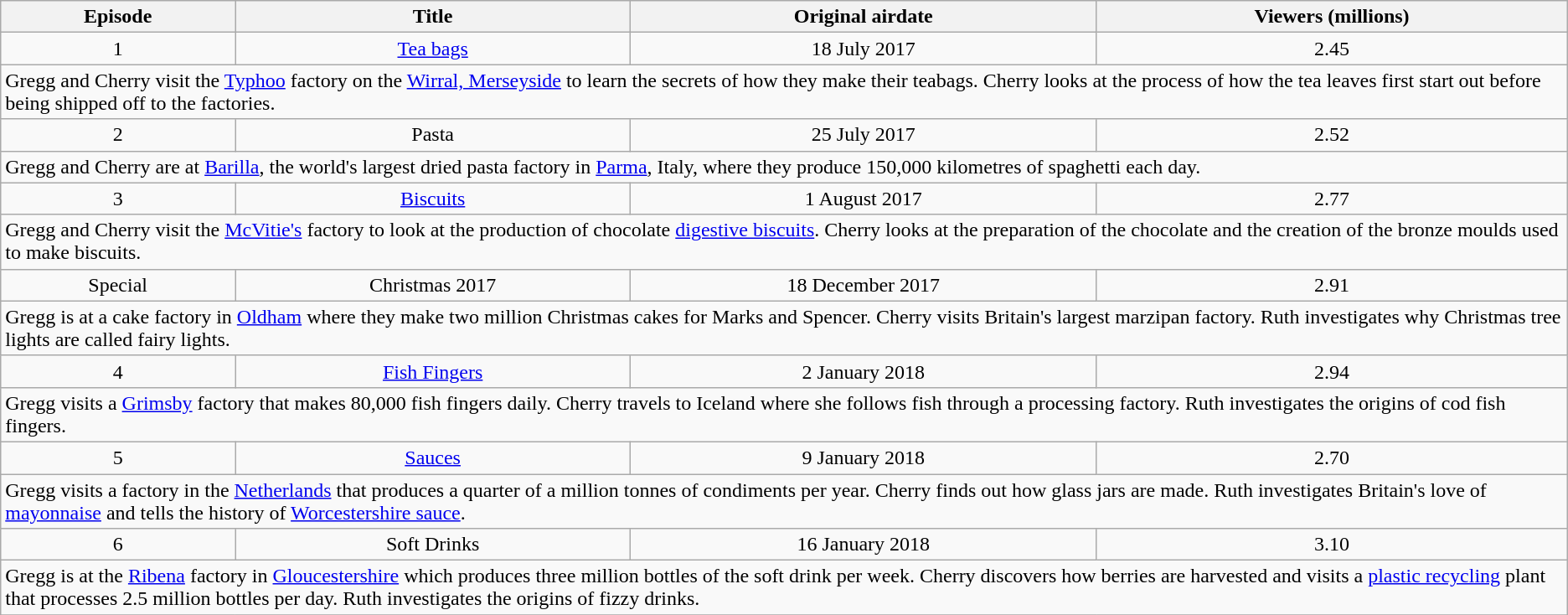<table class="wikitable" style="text-align:center">
<tr>
<th>Episode</th>
<th>Title</th>
<th>Original airdate</th>
<th>Viewers (millions)</th>
</tr>
<tr>
<td>1</td>
<td><a href='#'>Tea bags</a></td>
<td>18 July 2017</td>
<td>2.45</td>
</tr>
<tr>
<td colspan="4" align="left">Gregg and Cherry visit the <a href='#'>Typhoo</a> factory on the <a href='#'>Wirral, Merseyside</a> to learn the secrets of how they make their teabags. Cherry looks at the process of how the tea leaves first start out before being shipped off to the factories.</td>
</tr>
<tr>
<td>2</td>
<td>Pasta</td>
<td>25 July 2017</td>
<td>2.52</td>
</tr>
<tr>
<td colspan="4" align="left">Gregg and Cherry are at <a href='#'>Barilla</a>, the world's largest dried pasta factory in <a href='#'>Parma</a>, Italy, where they produce 150,000 kilometres of spaghetti each day.</td>
</tr>
<tr>
<td>3</td>
<td><a href='#'>Biscuits</a></td>
<td>1 August 2017</td>
<td>2.77</td>
</tr>
<tr>
<td colspan="4" align="left">Gregg and Cherry visit the <a href='#'>McVitie's</a> factory to look at the production of chocolate <a href='#'>digestive biscuits</a>.  Cherry looks at the preparation of the chocolate and the creation of the bronze moulds used to make biscuits.</td>
</tr>
<tr>
<td>Special</td>
<td>Christmas 2017</td>
<td>18 December 2017</td>
<td>2.91</td>
</tr>
<tr>
<td colspan="4" align="left">Gregg is at a cake factory in <a href='#'>Oldham</a> where they make two million Christmas cakes for Marks and Spencer. Cherry visits Britain's largest marzipan factory. Ruth investigates why Christmas tree lights are called fairy lights.</td>
</tr>
<tr>
<td>4</td>
<td><a href='#'>Fish Fingers</a></td>
<td>2 January 2018</td>
<td>2.94</td>
</tr>
<tr>
<td colspan="4" align="left">Gregg visits a <a href='#'>Grimsby</a> factory that makes 80,000 fish fingers daily. Cherry travels to Iceland where she follows fish through a processing factory. Ruth investigates the origins of cod fish fingers.</td>
</tr>
<tr>
<td>5</td>
<td><a href='#'>Sauces</a></td>
<td>9 January 2018</td>
<td>2.70</td>
</tr>
<tr>
<td colspan="4" align="left">Gregg visits a factory in the <a href='#'>Netherlands</a> that produces a quarter of a million tonnes of condiments per year. Cherry finds out how glass jars are made. Ruth investigates Britain's love of <a href='#'>mayonnaise</a> and tells the history of <a href='#'>Worcestershire sauce</a>.</td>
</tr>
<tr>
<td>6</td>
<td>Soft Drinks</td>
<td>16 January 2018</td>
<td>3.10</td>
</tr>
<tr>
<td colspan="4" align="left">Gregg is at the <a href='#'>Ribena</a> factory in <a href='#'>Gloucestershire</a> which produces three million bottles of the soft drink per week. Cherry discovers how berries are harvested and visits a <a href='#'>plastic recycling</a> plant that processes 2.5 million bottles per day. Ruth investigates the origins of fizzy drinks.</td>
</tr>
<tr>
</tr>
</table>
